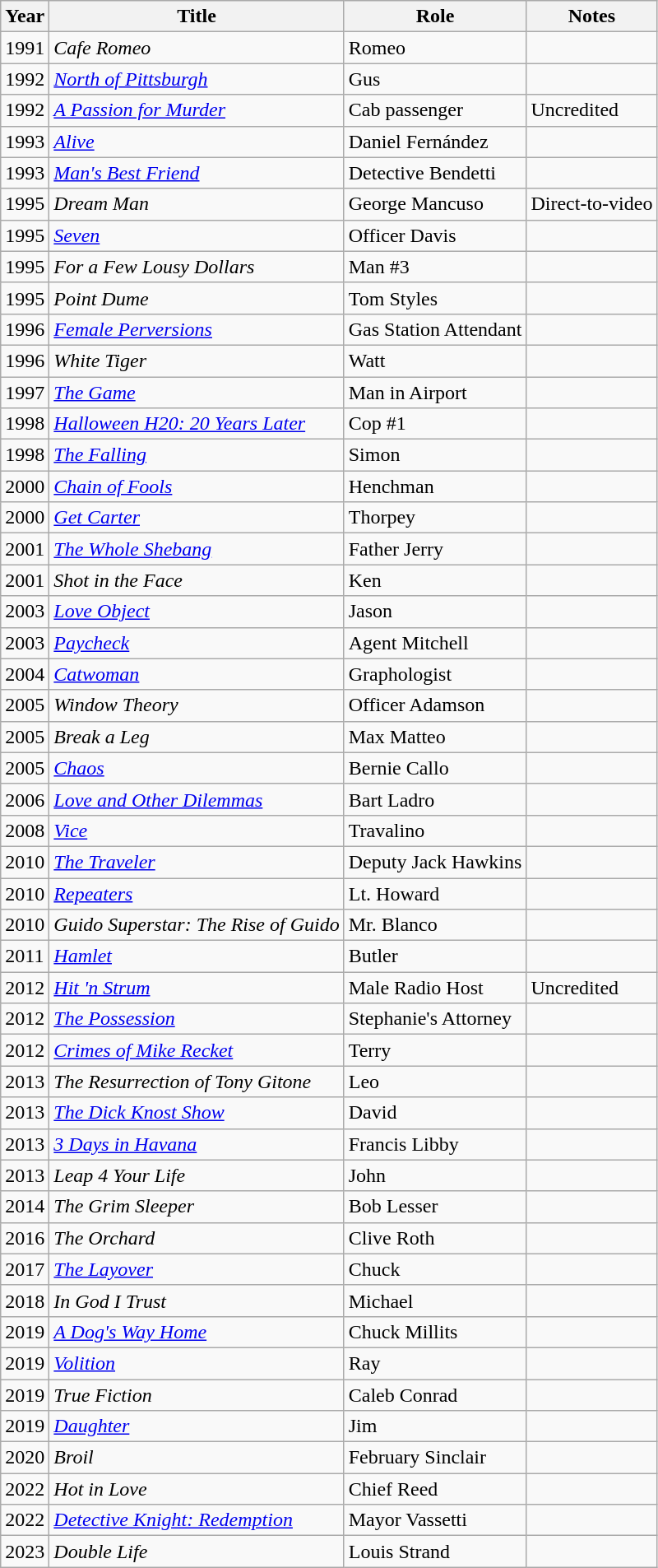<table class="wikitable sortable">
<tr>
<th>Year</th>
<th>Title</th>
<th>Role</th>
<th class="unsortable">Notes</th>
</tr>
<tr>
<td>1991</td>
<td><em>Cafe Romeo</em></td>
<td>Romeo</td>
<td></td>
</tr>
<tr>
<td>1992</td>
<td><em><a href='#'>North of Pittsburgh</a></em></td>
<td>Gus</td>
<td></td>
</tr>
<tr>
<td>1992</td>
<td data-sort-value="Passion for Murder, A"><em><a href='#'>A Passion for Murder</a></em></td>
<td>Cab passenger</td>
<td>Uncredited</td>
</tr>
<tr>
<td>1993</td>
<td><a href='#'><em>Alive</em></a></td>
<td>Daniel Fernández</td>
<td></td>
</tr>
<tr>
<td>1993</td>
<td><a href='#'><em>Man's Best Friend</em></a></td>
<td>Detective Bendetti</td>
<td></td>
</tr>
<tr>
<td>1995</td>
<td><em>Dream Man</em></td>
<td>George Mancuso</td>
<td>Direct-to-video</td>
</tr>
<tr>
<td>1995</td>
<td><a href='#'><em>Seven</em></a></td>
<td>Officer Davis</td>
<td></td>
</tr>
<tr>
<td>1995</td>
<td><em>For a Few Lousy Dollars</em></td>
<td>Man #3</td>
<td></td>
</tr>
<tr>
<td>1995</td>
<td><em>Point Dume</em></td>
<td>Tom Styles</td>
<td></td>
</tr>
<tr>
<td>1996</td>
<td><em><a href='#'>Female Perversions</a></em></td>
<td>Gas Station Attendant</td>
<td></td>
</tr>
<tr>
<td>1996</td>
<td><em>White Tiger</em></td>
<td>Watt</td>
<td></td>
</tr>
<tr>
<td>1997</td>
<td data-sort-value="Game, The"><a href='#'><em>The Game</em></a></td>
<td>Man in Airport</td>
<td></td>
</tr>
<tr>
<td>1998</td>
<td><em><a href='#'>Halloween H20: 20 Years Later</a></em></td>
<td>Cop #1</td>
<td></td>
</tr>
<tr>
<td>1998</td>
<td data-sort-value="Falling, The"><a href='#'><em>The Falling</em></a></td>
<td>Simon</td>
<td></td>
</tr>
<tr>
<td>2000</td>
<td><a href='#'><em>Chain of Fools</em></a></td>
<td>Henchman</td>
<td></td>
</tr>
<tr>
<td>2000</td>
<td><a href='#'><em>Get Carter</em></a></td>
<td>Thorpey</td>
<td></td>
</tr>
<tr>
<td>2001</td>
<td data-sort-value="Whole Shebang, The"><a href='#'><em>The Whole Shebang</em></a></td>
<td>Father Jerry</td>
<td></td>
</tr>
<tr>
<td>2001</td>
<td><em>Shot in the Face</em></td>
<td>Ken</td>
<td></td>
</tr>
<tr>
<td>2003</td>
<td><em><a href='#'>Love Object</a></em></td>
<td>Jason</td>
<td></td>
</tr>
<tr>
<td>2003</td>
<td><a href='#'><em>Paycheck</em></a></td>
<td>Agent Mitchell</td>
<td></td>
</tr>
<tr>
<td>2004</td>
<td><a href='#'><em>Catwoman</em></a></td>
<td>Graphologist</td>
<td></td>
</tr>
<tr>
<td>2005</td>
<td><em>Window Theory</em></td>
<td>Officer Adamson</td>
<td></td>
</tr>
<tr>
<td>2005</td>
<td><em>Break a Leg</em></td>
<td>Max Matteo</td>
<td></td>
</tr>
<tr>
<td>2005</td>
<td><a href='#'><em>Chaos</em></a></td>
<td>Bernie Callo</td>
<td></td>
</tr>
<tr>
<td>2006</td>
<td><em><a href='#'>Love and Other Dilemmas</a></em></td>
<td>Bart Ladro</td>
<td></td>
</tr>
<tr>
<td>2008</td>
<td><a href='#'><em>Vice</em></a></td>
<td>Travalino</td>
<td></td>
</tr>
<tr>
<td>2010</td>
<td data-sort-value="Traveler, The"><a href='#'><em>The Traveler</em></a></td>
<td>Deputy Jack Hawkins</td>
<td></td>
</tr>
<tr>
<td>2010</td>
<td><em><a href='#'>Repeaters</a></em></td>
<td>Lt. Howard</td>
<td></td>
</tr>
<tr>
<td>2010</td>
<td><em>Guido Superstar: The Rise of Guido</em></td>
<td>Mr. Blanco</td>
<td></td>
</tr>
<tr>
<td>2011</td>
<td><a href='#'><em>Hamlet</em></a></td>
<td>Butler</td>
<td></td>
</tr>
<tr>
<td>2012</td>
<td><em><a href='#'>Hit 'n Strum</a></em></td>
<td>Male Radio Host</td>
<td>Uncredited</td>
</tr>
<tr>
<td>2012</td>
<td data-sort-value="Possession, The"><em><a href='#'>The Possession</a></em></td>
<td>Stephanie's Attorney</td>
<td></td>
</tr>
<tr>
<td>2012</td>
<td><em><a href='#'>Crimes of Mike Recket</a></em></td>
<td>Terry</td>
<td></td>
</tr>
<tr>
<td>2013</td>
<td data-sort-value="Resurrection of Tony Gitone, The"><em>The Resurrection of Tony Gitone</em></td>
<td>Leo</td>
<td></td>
</tr>
<tr>
<td>2013</td>
<td data-sort-value="Dick Knost Show, The"><em><a href='#'>The Dick Knost Show</a></em></td>
<td>David</td>
<td></td>
</tr>
<tr>
<td>2013</td>
<td><em><a href='#'>3 Days in Havana</a></em></td>
<td>Francis Libby</td>
<td></td>
</tr>
<tr>
<td>2013</td>
<td><em>Leap 4 Your Life</em></td>
<td>John</td>
<td></td>
</tr>
<tr>
<td>2014</td>
<td data-sort-value="Grim Sleeper, The"><em>The Grim Sleeper</em></td>
<td>Bob Lesser</td>
<td></td>
</tr>
<tr>
<td>2016</td>
<td data-sort-value="Orchard, The"><em>The Orchard</em></td>
<td>Clive Roth</td>
<td></td>
</tr>
<tr>
<td>2017</td>
<td data-sort-value="Layover, The"><a href='#'><em>The Layover</em></a></td>
<td>Chuck</td>
<td></td>
</tr>
<tr>
<td>2018</td>
<td><em>In God I Trust</em></td>
<td>Michael</td>
<td></td>
</tr>
<tr>
<td>2019</td>
<td data-sort-value="Dog's Way Home, A"><em><a href='#'>A Dog's Way Home</a></em></td>
<td>Chuck Millits</td>
<td></td>
</tr>
<tr>
<td>2019</td>
<td><a href='#'><em>Volition</em></a></td>
<td>Ray</td>
<td></td>
</tr>
<tr>
<td>2019</td>
<td><em>True Fiction</em></td>
<td>Caleb Conrad</td>
<td></td>
</tr>
<tr>
<td>2019</td>
<td><a href='#'><em>Daughter</em></a></td>
<td>Jim</td>
<td></td>
</tr>
<tr>
<td>2020</td>
<td><em>Broil</em></td>
<td>February Sinclair</td>
<td></td>
</tr>
<tr>
<td>2022</td>
<td><em>Hot in Love</em></td>
<td>Chief Reed</td>
<td></td>
</tr>
<tr>
<td>2022</td>
<td><em><a href='#'>Detective Knight: Redemption</a></em></td>
<td>Mayor Vassetti</td>
<td></td>
</tr>
<tr>
<td>2023</td>
<td><em>Double Life</em></td>
<td>Louis Strand</td>
<td></td>
</tr>
</table>
